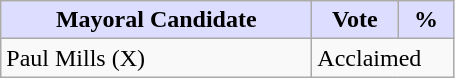<table class="wikitable">
<tr>
<th style="background:#ddf; width:200px;">Mayoral Candidate </th>
<th style="background:#ddf; width:50px;">Vote</th>
<th style="background:#ddf; width:30px;">%</th>
</tr>
<tr>
<td>Paul Mills (X)</td>
<td colspan="2">Acclaimed</td>
</tr>
</table>
